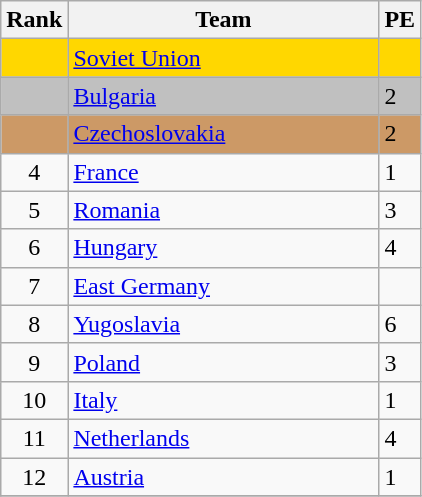<table class="wikitable">
<tr>
<th>Rank</th>
<th width=200>Team</th>
<th width=20>PE</th>
</tr>
<tr bgcolor=gold>
<td align=center></td>
<td> <a href='#'>Soviet Union</a></td>
<td></td>
</tr>
<tr bgcolor=silver>
<td align=center></td>
<td> <a href='#'>Bulgaria</a></td>
<td>2</td>
</tr>
<tr bgcolor=cc9966>
<td align=center></td>
<td> <a href='#'>Czechoslovakia</a></td>
<td>2</td>
</tr>
<tr>
<td align=center>4</td>
<td> <a href='#'>France</a></td>
<td>1</td>
</tr>
<tr>
<td align=center>5</td>
<td> <a href='#'>Romania</a></td>
<td>3</td>
</tr>
<tr>
<td align=center>6</td>
<td> <a href='#'>Hungary</a></td>
<td>4</td>
</tr>
<tr>
<td align=center>7</td>
<td> <a href='#'>East Germany</a></td>
<td></td>
</tr>
<tr>
<td align=center>8</td>
<td> <a href='#'>Yugoslavia</a></td>
<td>6</td>
</tr>
<tr>
<td align=center>9</td>
<td> <a href='#'>Poland</a></td>
<td>3</td>
</tr>
<tr>
<td align=center>10</td>
<td> <a href='#'>Italy</a></td>
<td>1</td>
</tr>
<tr>
<td align=center>11</td>
<td> <a href='#'>Netherlands</a></td>
<td>4</td>
</tr>
<tr>
<td align=center>12</td>
<td> <a href='#'>Austria</a></td>
<td>1</td>
</tr>
<tr>
</tr>
</table>
